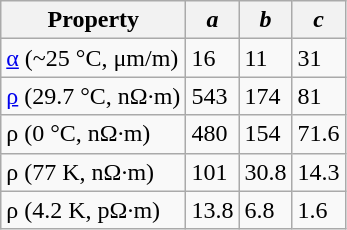<table class="wikitable">
<tr>
<th>Property</th>
<th><em>a</em></th>
<th><em>b</em></th>
<th><em>c</em></th>
</tr>
<tr>
<td><a href='#'>α</a> (~25 °C, μm/m)</td>
<td>16</td>
<td>11</td>
<td>31</td>
</tr>
<tr>
<td><a href='#'>ρ</a> (29.7 °C, nΩ·m)</td>
<td>543</td>
<td>174</td>
<td>81</td>
</tr>
<tr>
<td>ρ (0 °C, nΩ·m)</td>
<td>480</td>
<td>154</td>
<td>71.6</td>
</tr>
<tr>
<td>ρ (77 K, nΩ·m)</td>
<td>101</td>
<td>30.8</td>
<td>14.3</td>
</tr>
<tr>
<td>ρ (4.2 K, pΩ·m)</td>
<td>13.8</td>
<td>6.8</td>
<td>1.6</td>
</tr>
</table>
